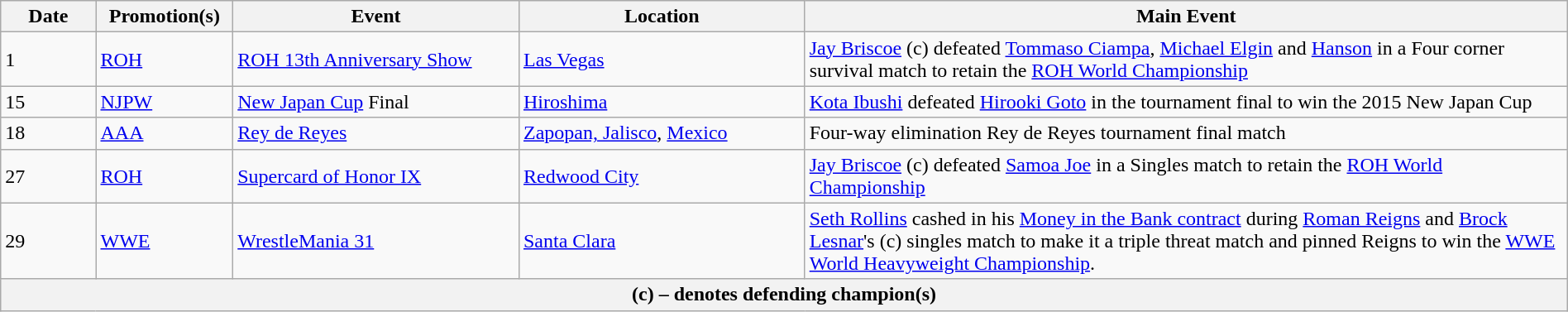<table class="wikitable" style="width:100%;">
<tr>
<th width=5%>Date</th>
<th width=5%>Promotion(s)</th>
<th width=15%>Event</th>
<th width=15%>Location</th>
<th width=40%>Main Event</th>
</tr>
<tr>
<td>1</td>
<td><a href='#'>ROH</a></td>
<td><a href='#'>ROH 13th Anniversary Show</a></td>
<td><a href='#'>Las Vegas</a></td>
<td><a href='#'>Jay Briscoe</a> (c) defeated <a href='#'>Tommaso Ciampa</a>, <a href='#'>Michael Elgin</a> and <a href='#'>Hanson</a> in a Four corner survival match to retain the <a href='#'>ROH World Championship</a></td>
</tr>
<tr>
<td>15</td>
<td><a href='#'>NJPW</a></td>
<td><a href='#'>New Japan Cup</a> Final</td>
<td><a href='#'>Hiroshima</a></td>
<td><a href='#'>Kota Ibushi</a> defeated <a href='#'>Hirooki Goto</a> in the tournament final to win the 2015 New Japan Cup</td>
</tr>
<tr>
<td>18</td>
<td><a href='#'>AAA</a></td>
<td><a href='#'>Rey de Reyes</a></td>
<td><a href='#'>Zapopan, Jalisco</a>, <a href='#'>Mexico</a></td>
<td>Four-way elimination Rey de Reyes tournament final match</td>
</tr>
<tr>
<td>27</td>
<td><a href='#'>ROH</a></td>
<td><a href='#'>Supercard of Honor IX</a></td>
<td><a href='#'>Redwood City</a></td>
<td><a href='#'>Jay Briscoe</a> (c) defeated <a href='#'>Samoa Joe</a> in a Singles match to retain the <a href='#'>ROH World Championship</a></td>
</tr>
<tr>
<td>29</td>
<td><a href='#'>WWE</a></td>
<td><a href='#'>WrestleMania 31</a></td>
<td><a href='#'>Santa Clara</a></td>
<td><a href='#'>Seth Rollins</a> cashed in his <a href='#'>Money in the Bank contract</a> during <a href='#'>Roman Reigns</a> and <a href='#'>Brock Lesnar</a>'s (c) singles match to make it a triple threat match and pinned Reigns to win the <a href='#'>WWE World Heavyweight Championship</a>.</td>
</tr>
<tr>
<th colspan="6">(c) – denotes defending champion(s)</th>
</tr>
</table>
